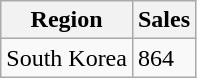<table class="wikitable">
<tr>
<th>Region</th>
<th>Sales</th>
</tr>
<tr>
<td>South Korea</td>
<td>864</td>
</tr>
</table>
